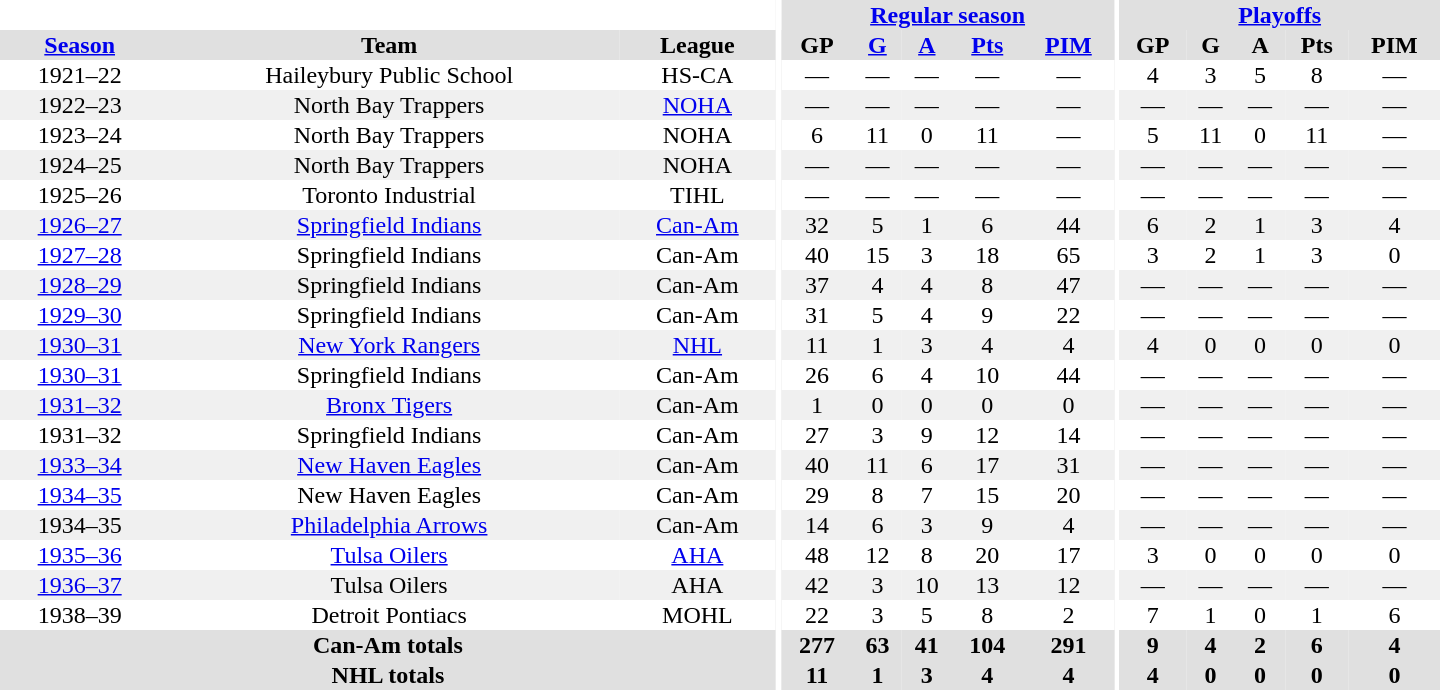<table border="0" cellpadding="1" cellspacing="0" style="text-align:center; width:60em">
<tr bgcolor="#e0e0e0">
<th colspan="3" bgcolor="#ffffff"></th>
<th rowspan="100" bgcolor="#ffffff"></th>
<th colspan="5"><a href='#'>Regular season</a></th>
<th rowspan="100" bgcolor="#ffffff"></th>
<th colspan="5"><a href='#'>Playoffs</a></th>
</tr>
<tr bgcolor="#e0e0e0">
<th><a href='#'>Season</a></th>
<th>Team</th>
<th>League</th>
<th>GP</th>
<th><a href='#'>G</a></th>
<th><a href='#'>A</a></th>
<th><a href='#'>Pts</a></th>
<th><a href='#'>PIM</a></th>
<th>GP</th>
<th>G</th>
<th>A</th>
<th>Pts</th>
<th>PIM</th>
</tr>
<tr>
<td>1921–22</td>
<td>Haileybury Public School</td>
<td>HS-CA</td>
<td>—</td>
<td>—</td>
<td>—</td>
<td>—</td>
<td>—</td>
<td>4</td>
<td>3</td>
<td>5</td>
<td>8</td>
<td>—</td>
</tr>
<tr bgcolor="#f0f0f0">
<td>1922–23</td>
<td>North Bay Trappers</td>
<td><a href='#'>NOHA</a></td>
<td>—</td>
<td>—</td>
<td>—</td>
<td>—</td>
<td>—</td>
<td>—</td>
<td>—</td>
<td>—</td>
<td>—</td>
<td>—</td>
</tr>
<tr>
<td>1923–24</td>
<td>North Bay Trappers</td>
<td>NOHA</td>
<td>6</td>
<td>11</td>
<td>0</td>
<td>11</td>
<td>—</td>
<td>5</td>
<td>11</td>
<td>0</td>
<td>11</td>
<td>—</td>
</tr>
<tr bgcolor="#f0f0f0">
<td>1924–25</td>
<td>North Bay Trappers</td>
<td>NOHA</td>
<td>—</td>
<td>—</td>
<td>—</td>
<td>—</td>
<td>—</td>
<td>—</td>
<td>—</td>
<td>—</td>
<td>—</td>
<td>—</td>
</tr>
<tr>
<td>1925–26</td>
<td>Toronto Industrial</td>
<td>TIHL</td>
<td>—</td>
<td>—</td>
<td>—</td>
<td>—</td>
<td>—</td>
<td>—</td>
<td>—</td>
<td>—</td>
<td>—</td>
<td>—</td>
</tr>
<tr bgcolor="#f0f0f0">
<td><a href='#'>1926–27</a></td>
<td><a href='#'>Springfield Indians</a></td>
<td><a href='#'>Can-Am</a></td>
<td>32</td>
<td>5</td>
<td>1</td>
<td>6</td>
<td>44</td>
<td>6</td>
<td>2</td>
<td>1</td>
<td>3</td>
<td>4</td>
</tr>
<tr>
<td><a href='#'>1927–28</a></td>
<td>Springfield Indians</td>
<td>Can-Am</td>
<td>40</td>
<td>15</td>
<td>3</td>
<td>18</td>
<td>65</td>
<td>3</td>
<td>2</td>
<td>1</td>
<td>3</td>
<td>0</td>
</tr>
<tr bgcolor="#f0f0f0">
<td><a href='#'>1928–29</a></td>
<td>Springfield Indians</td>
<td>Can-Am</td>
<td>37</td>
<td>4</td>
<td>4</td>
<td>8</td>
<td>47</td>
<td>—</td>
<td>—</td>
<td>—</td>
<td>—</td>
<td>—</td>
</tr>
<tr>
<td><a href='#'>1929–30</a></td>
<td>Springfield Indians</td>
<td>Can-Am</td>
<td>31</td>
<td>5</td>
<td>4</td>
<td>9</td>
<td>22</td>
<td>—</td>
<td>—</td>
<td>—</td>
<td>—</td>
<td>—</td>
</tr>
<tr bgcolor="#f0f0f0">
<td><a href='#'>1930–31</a></td>
<td><a href='#'>New York Rangers</a></td>
<td><a href='#'>NHL</a></td>
<td>11</td>
<td>1</td>
<td>3</td>
<td>4</td>
<td>4</td>
<td>4</td>
<td>0</td>
<td>0</td>
<td>0</td>
<td>0</td>
</tr>
<tr>
<td><a href='#'>1930–31</a></td>
<td>Springfield Indians</td>
<td>Can-Am</td>
<td>26</td>
<td>6</td>
<td>4</td>
<td>10</td>
<td>44</td>
<td>—</td>
<td>—</td>
<td>—</td>
<td>—</td>
<td>—</td>
</tr>
<tr bgcolor="#f0f0f0">
<td><a href='#'>1931–32</a></td>
<td><a href='#'>Bronx Tigers</a></td>
<td>Can-Am</td>
<td>1</td>
<td>0</td>
<td>0</td>
<td>0</td>
<td>0</td>
<td>—</td>
<td>—</td>
<td>—</td>
<td>—</td>
<td>—</td>
</tr>
<tr>
<td>1931–32</td>
<td>Springfield Indians</td>
<td>Can-Am</td>
<td>27</td>
<td>3</td>
<td>9</td>
<td>12</td>
<td>14</td>
<td>—</td>
<td>—</td>
<td>—</td>
<td>—</td>
<td>—</td>
</tr>
<tr bgcolor="#f0f0f0">
<td><a href='#'>1933–34</a></td>
<td><a href='#'>New Haven Eagles</a></td>
<td>Can-Am</td>
<td>40</td>
<td>11</td>
<td>6</td>
<td>17</td>
<td>31</td>
<td>—</td>
<td>—</td>
<td>—</td>
<td>—</td>
<td>—</td>
</tr>
<tr>
<td><a href='#'>1934–35</a></td>
<td>New Haven Eagles</td>
<td>Can-Am</td>
<td>29</td>
<td>8</td>
<td>7</td>
<td>15</td>
<td>20</td>
<td>—</td>
<td>—</td>
<td>—</td>
<td>—</td>
<td>—</td>
</tr>
<tr bgcolor="#f0f0f0">
<td>1934–35</td>
<td><a href='#'>Philadelphia Arrows</a></td>
<td>Can-Am</td>
<td>14</td>
<td>6</td>
<td>3</td>
<td>9</td>
<td>4</td>
<td>—</td>
<td>—</td>
<td>—</td>
<td>—</td>
<td>—</td>
</tr>
<tr>
<td><a href='#'>1935–36</a></td>
<td><a href='#'>Tulsa Oilers</a></td>
<td><a href='#'>AHA</a></td>
<td>48</td>
<td>12</td>
<td>8</td>
<td>20</td>
<td>17</td>
<td>3</td>
<td>0</td>
<td>0</td>
<td>0</td>
<td>0</td>
</tr>
<tr bgcolor="#f0f0f0">
<td><a href='#'>1936–37</a></td>
<td>Tulsa Oilers</td>
<td>AHA</td>
<td>42</td>
<td>3</td>
<td>10</td>
<td>13</td>
<td>12</td>
<td>—</td>
<td>—</td>
<td>—</td>
<td>—</td>
<td>—</td>
</tr>
<tr>
<td>1938–39</td>
<td>Detroit Pontiacs</td>
<td>MOHL</td>
<td>22</td>
<td>3</td>
<td>5</td>
<td>8</td>
<td>2</td>
<td>7</td>
<td>1</td>
<td>0</td>
<td>1</td>
<td>6</td>
</tr>
<tr bgcolor="#e0e0e0">
<th colspan="3">Can-Am totals</th>
<th>277</th>
<th>63</th>
<th>41</th>
<th>104</th>
<th>291</th>
<th>9</th>
<th>4</th>
<th>2</th>
<th>6</th>
<th>4</th>
</tr>
<tr bgcolor="#e0e0e0">
<th colspan="3">NHL totals</th>
<th>11</th>
<th>1</th>
<th>3</th>
<th>4</th>
<th>4</th>
<th>4</th>
<th>0</th>
<th>0</th>
<th>0</th>
<th>0</th>
</tr>
</table>
